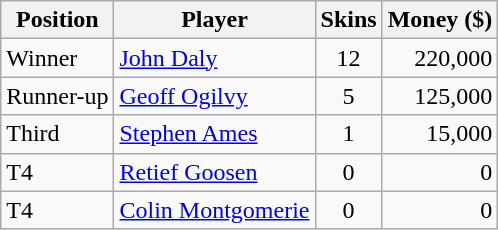<table class="wikitable">
<tr>
<th>Position</th>
<th>Player</th>
<th>Skins</th>
<th>Money ($)</th>
</tr>
<tr>
<td>Winner</td>
<td> <a href='#'>John Daly</a></td>
<td align=center>12</td>
<td align=right>220,000</td>
</tr>
<tr>
<td>Runner-up</td>
<td> <a href='#'>Geoff Ogilvy</a></td>
<td align=center>5</td>
<td align=right>125,000</td>
</tr>
<tr>
<td>Third</td>
<td> <a href='#'>Stephen Ames</a></td>
<td align=center>1</td>
<td align=right>15,000</td>
</tr>
<tr>
<td>T4</td>
<td> <a href='#'>Retief Goosen</a></td>
<td align=center>0</td>
<td align=right>0</td>
</tr>
<tr>
<td>T4</td>
<td> <a href='#'>Colin Montgomerie</a></td>
<td align=center>0</td>
<td align=right>0</td>
</tr>
</table>
